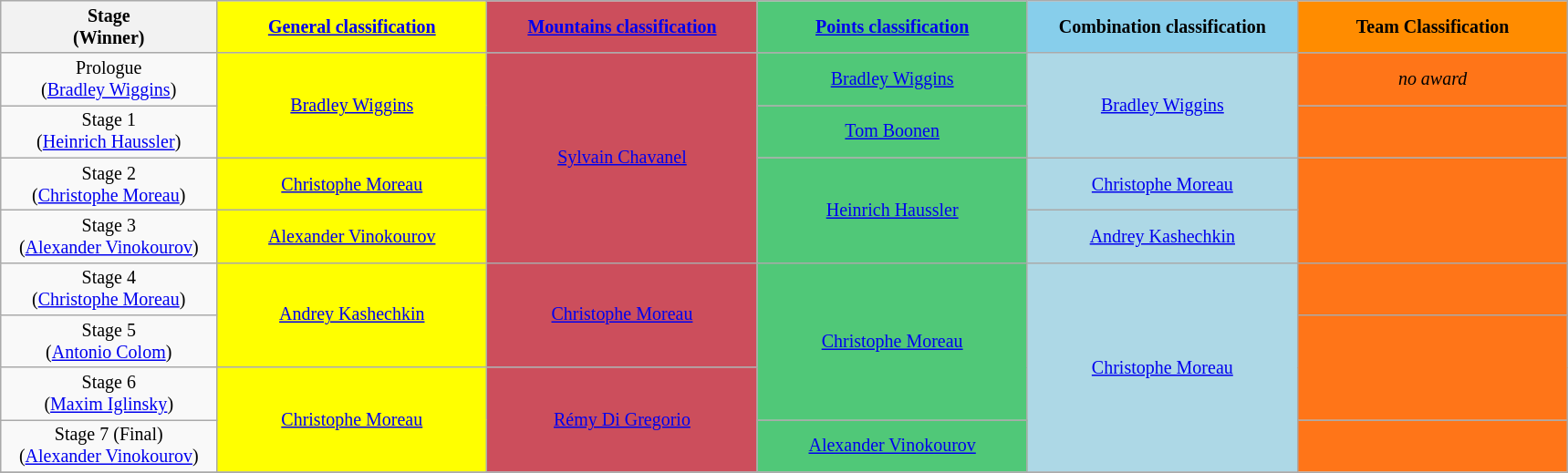<table class="wikitable" style="text-align: center; font-size:smaller;">
<tr style="background-color: #efefef;">
<th width="12%">Stage<br>(Winner)</th>
<th style="background:yellow;" width="15%"><a href='#'>General classification</a><br></th>
<th style="background:#CC4E5C;" width="15%"><a href='#'>Mountains classification</a><br></th>
<th style="background:#50C878;" width="15%"><a href='#'>Points classification</a><br></th>
<th style="background:#87CEEB;" width="15%">Combination classification<br></th>
<th style="background:#FF8C00;" width="15%">Team Classification</th>
</tr>
<tr>
<td>Prologue<br>(<a href='#'>Bradley Wiggins</a>)</td>
<td style="background:yellow;" rowspan="2"><a href='#'>Bradley Wiggins</a></td>
<td style="background:#CC4E5C;" rowspan="4"><a href='#'>Sylvain Chavanel</a></td>
<td style="background:#50C878;" rowspan="1"><a href='#'>Bradley Wiggins</a></td>
<td style="background:#ADD8E6;" rowspan="2"><a href='#'>Bradley Wiggins</a></td>
<td style="background:#FF7518;" rowspan="1"><em>no award</em></td>
</tr>
<tr>
<td>Stage 1<br>(<a href='#'>Heinrich Haussler</a>)</td>
<td style="background:#50C878;" rowspan="1"><a href='#'>Tom Boonen</a></td>
<td style="background:#FF7518;" rowspan="1"></td>
</tr>
<tr>
<td>Stage 2<br>(<a href='#'>Christophe Moreau</a>)</td>
<td style="background:yellow;" rowspan="1"><a href='#'>Christophe Moreau</a></td>
<td style="background:#50C878;" rowspan="2"><a href='#'>Heinrich Haussler</a></td>
<td style="background:#ADD8E6;" rowspan="1"><a href='#'>Christophe Moreau</a></td>
<td style="background:#FF7518;" rowspan="2"></td>
</tr>
<tr>
<td>Stage 3<br>(<a href='#'>Alexander Vinokourov</a>)</td>
<td style="background:yellow;" rowspan="1"><a href='#'>Alexander Vinokourov</a></td>
<td style="background:#ADD8E6;" rowspan="1"><a href='#'>Andrey Kashechkin</a></td>
</tr>
<tr>
<td>Stage 4<br>(<a href='#'>Christophe Moreau</a>)</td>
<td style="background:yellow;" rowspan="2"><a href='#'>Andrey Kashechkin</a></td>
<td style="background:#CC4E5C;" rowspan="2"><a href='#'>Christophe Moreau</a></td>
<td style="background:#50C878;" rowspan="3"><a href='#'>Christophe Moreau</a></td>
<td style="background:#ADD8E6;" rowspan="4"><a href='#'>Christophe Moreau</a></td>
<td style="background:#FF7518;" rowspan="1"></td>
</tr>
<tr>
<td>Stage 5<br> (<a href='#'>Antonio Colom</a>)</td>
<td style="background:#FF7518;" rowspan="2"></td>
</tr>
<tr>
<td>Stage 6<br>  (<a href='#'>Maxim Iglinsky</a>)</td>
<td style="background:yellow;" rowspan="2"><a href='#'>Christophe Moreau</a></td>
<td style="background:#CC4E5C;" rowspan="2"><a href='#'>Rémy Di Gregorio</a></td>
</tr>
<tr>
<td>Stage 7 (Final) <br>  (<a href='#'>Alexander Vinokourov</a>)</td>
<td style="background:#50C878;" rowspan="1"><a href='#'>Alexander Vinokourov</a></td>
<td style="background:#FF7518;" rowspan="2"></td>
</tr>
<tr>
</tr>
</table>
